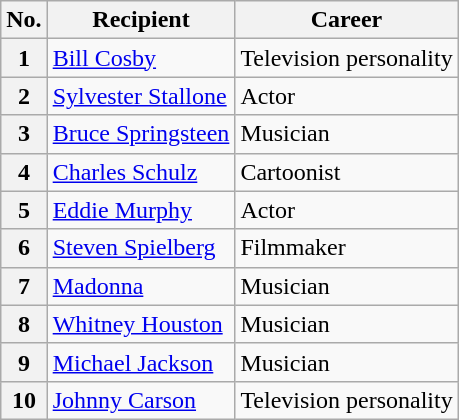<table class="wikitable plainrowheaders">
<tr>
<th scope="col">No.</th>
<th scope="col">Recipient</th>
<th scope="col">Career</th>
</tr>
<tr>
<th scope="row">1</th>
<td> <a href='#'>Bill Cosby</a></td>
<td>Television personality</td>
</tr>
<tr>
<th scope="row">2</th>
<td> <a href='#'>Sylvester Stallone</a></td>
<td>Actor</td>
</tr>
<tr>
<th scope="row">3</th>
<td> <a href='#'>Bruce Springsteen</a></td>
<td>Musician</td>
</tr>
<tr>
<th scope="row">4</th>
<td> <a href='#'>Charles Schulz</a></td>
<td>Cartoonist</td>
</tr>
<tr>
<th scope="row">5</th>
<td> <a href='#'>Eddie Murphy</a></td>
<td>Actor</td>
</tr>
<tr>
<th scope="row">6</th>
<td> <a href='#'>Steven Spielberg</a></td>
<td>Filmmaker</td>
</tr>
<tr>
<th scope="row">7</th>
<td> <a href='#'>Madonna</a></td>
<td>Musician</td>
</tr>
<tr>
<th scope="row">8</th>
<td> <a href='#'>Whitney Houston</a></td>
<td>Musician</td>
</tr>
<tr>
<th scope="row">9</th>
<td> <a href='#'>Michael Jackson</a></td>
<td>Musician</td>
</tr>
<tr>
<th scope="row">10</th>
<td> <a href='#'>Johnny Carson</a></td>
<td>Television personality</td>
</tr>
</table>
